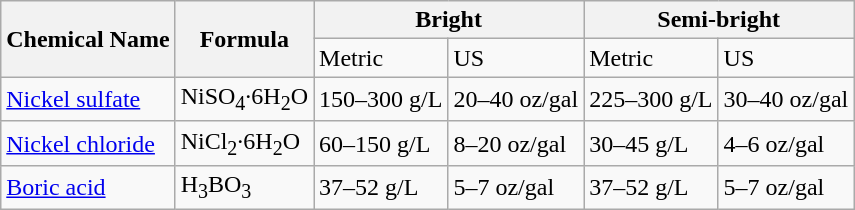<table class="wikitable">
<tr>
<th rowspan="2">Chemical Name</th>
<th rowspan="2">Formula</th>
<th colspan="2">Bright</th>
<th colspan="2">Semi-bright</th>
</tr>
<tr>
<td>Metric</td>
<td>US</td>
<td>Metric</td>
<td>US</td>
</tr>
<tr>
<td><a href='#'>Nickel sulfate</a></td>
<td>NiSO<sub>4</sub>·6H<sub>2</sub>O</td>
<td>150–300 g/L</td>
<td>20–40 oz/gal</td>
<td>225–300 g/L</td>
<td>30–40 oz/gal</td>
</tr>
<tr>
<td><a href='#'>Nickel chloride</a></td>
<td>NiCl<sub>2</sub>·6H<sub>2</sub>O</td>
<td>60–150 g/L</td>
<td>8–20 oz/gal</td>
<td>30–45 g/L</td>
<td>4–6 oz/gal</td>
</tr>
<tr>
<td><a href='#'>Boric acid</a></td>
<td>H<sub>3</sub>BO<sub>3</sub></td>
<td>37–52 g/L</td>
<td>5–7 oz/gal</td>
<td>37–52 g/L</td>
<td>5–7 oz/gal</td>
</tr>
</table>
